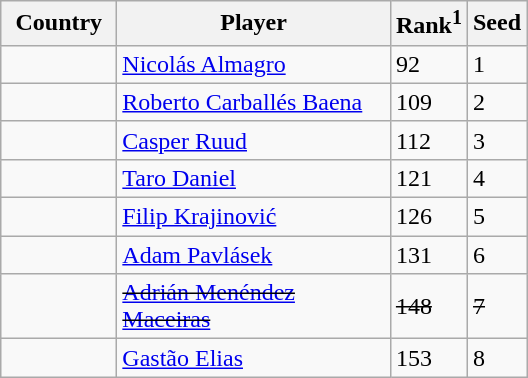<table class="sortable wikitable">
<tr>
<th width="70">Country</th>
<th width="175">Player</th>
<th>Rank<sup>1</sup></th>
<th>Seed</th>
</tr>
<tr>
<td></td>
<td><a href='#'>Nicolás Almagro</a></td>
<td>92</td>
<td>1</td>
</tr>
<tr>
<td></td>
<td><a href='#'>Roberto Carballés Baena</a></td>
<td>109</td>
<td>2</td>
</tr>
<tr>
<td></td>
<td><a href='#'>Casper Ruud</a></td>
<td>112</td>
<td>3</td>
</tr>
<tr>
<td></td>
<td><a href='#'>Taro Daniel</a></td>
<td>121</td>
<td>4</td>
</tr>
<tr>
<td></td>
<td><a href='#'>Filip Krajinović</a></td>
<td>126</td>
<td>5</td>
</tr>
<tr>
<td></td>
<td><a href='#'>Adam Pavlásek</a></td>
<td>131</td>
<td>6</td>
</tr>
<tr>
<td><s></s></td>
<td><s><a href='#'>Adrián Menéndez Maceiras</a></s></td>
<td><s>148</s></td>
<td><s>7</s></td>
</tr>
<tr>
<td></td>
<td><a href='#'>Gastão Elias</a></td>
<td>153</td>
<td>8</td>
</tr>
</table>
